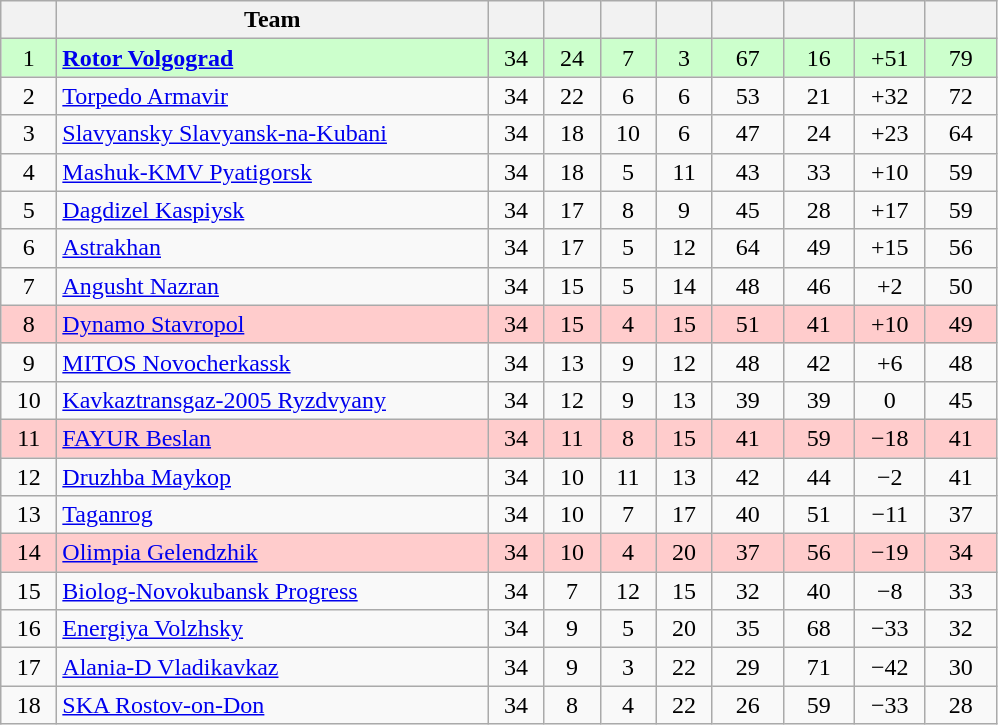<table class="wikitable" style="text-align:center">
<tr>
<th width=30></th>
<th width=280>Team</th>
<th width=30></th>
<th width=30></th>
<th width=30></th>
<th width=30></th>
<th width=40></th>
<th width=40></th>
<th width=40></th>
<th width=40></th>
</tr>
<tr bgcolor=CCFFCC>
<td>1</td>
<td align=left><strong><a href='#'>Rotor Volgograd</a></strong></td>
<td>34</td>
<td>24</td>
<td>7</td>
<td>3</td>
<td>67</td>
<td>16</td>
<td>+51</td>
<td>79</td>
</tr>
<tr>
<td>2</td>
<td align=left><a href='#'>Torpedo Armavir</a></td>
<td>34</td>
<td>22</td>
<td>6</td>
<td>6</td>
<td>53</td>
<td>21</td>
<td>+32</td>
<td>72</td>
</tr>
<tr>
<td>3</td>
<td align=left><a href='#'>Slavyansky Slavyansk-na-Kubani</a></td>
<td>34</td>
<td>18</td>
<td>10</td>
<td>6</td>
<td>47</td>
<td>24</td>
<td>+23</td>
<td>64</td>
</tr>
<tr>
<td>4</td>
<td align=left><a href='#'>Mashuk-KMV Pyatigorsk</a></td>
<td>34</td>
<td>18</td>
<td>5</td>
<td>11</td>
<td>43</td>
<td>33</td>
<td>+10</td>
<td>59</td>
</tr>
<tr>
<td>5</td>
<td align=left><a href='#'>Dagdizel Kaspiysk</a></td>
<td>34</td>
<td>17</td>
<td>8</td>
<td>9</td>
<td>45</td>
<td>28</td>
<td>+17</td>
<td>59</td>
</tr>
<tr>
<td>6</td>
<td align=left><a href='#'>Astrakhan</a></td>
<td>34</td>
<td>17</td>
<td>5</td>
<td>12</td>
<td>64</td>
<td>49</td>
<td>+15</td>
<td>56</td>
</tr>
<tr>
<td>7</td>
<td align=left><a href='#'>Angusht Nazran</a></td>
<td>34</td>
<td>15</td>
<td>5</td>
<td>14</td>
<td>48</td>
<td>46</td>
<td>+2</td>
<td>50</td>
</tr>
<tr bgcolor=FFCCCC>
<td>8</td>
<td align=left><a href='#'>Dynamo Stavropol</a></td>
<td>34</td>
<td>15</td>
<td>4</td>
<td>15</td>
<td>51</td>
<td>41</td>
<td>+10</td>
<td>49</td>
</tr>
<tr>
<td>9</td>
<td align=left><a href='#'>MITOS Novocherkassk</a></td>
<td>34</td>
<td>13</td>
<td>9</td>
<td>12</td>
<td>48</td>
<td>42</td>
<td>+6</td>
<td>48</td>
</tr>
<tr>
<td>10</td>
<td align=left><a href='#'>Kavkaztransgaz-2005 Ryzdvyany</a></td>
<td>34</td>
<td>12</td>
<td>9</td>
<td>13</td>
<td>39</td>
<td>39</td>
<td>0</td>
<td>45</td>
</tr>
<tr bgcolor=FFCCCC>
<td>11</td>
<td align=left><a href='#'>FAYUR Beslan</a></td>
<td>34</td>
<td>11</td>
<td>8</td>
<td>15</td>
<td>41</td>
<td>59</td>
<td>−18</td>
<td>41</td>
</tr>
<tr>
<td>12</td>
<td align=left><a href='#'>Druzhba Maykop</a></td>
<td>34</td>
<td>10</td>
<td>11</td>
<td>13</td>
<td>42</td>
<td>44</td>
<td>−2</td>
<td>41</td>
</tr>
<tr>
<td>13</td>
<td align=left><a href='#'>Taganrog</a></td>
<td>34</td>
<td>10</td>
<td>7</td>
<td>17</td>
<td>40</td>
<td>51</td>
<td>−11</td>
<td>37</td>
</tr>
<tr bgcolor=FFCCCC>
<td>14</td>
<td align=left><a href='#'>Olimpia Gelendzhik</a></td>
<td>34</td>
<td>10</td>
<td>4</td>
<td>20</td>
<td>37</td>
<td>56</td>
<td>−19</td>
<td>34</td>
</tr>
<tr>
<td>15</td>
<td align=left><a href='#'>Biolog-Novokubansk Progress</a></td>
<td>34</td>
<td>7</td>
<td>12</td>
<td>15</td>
<td>32</td>
<td>40</td>
<td>−8</td>
<td>33</td>
</tr>
<tr>
<td>16</td>
<td align=left><a href='#'>Energiya Volzhsky</a></td>
<td>34</td>
<td>9</td>
<td>5</td>
<td>20</td>
<td>35</td>
<td>68</td>
<td>−33</td>
<td>32</td>
</tr>
<tr>
<td>17</td>
<td align=left><a href='#'>Alania-D Vladikavkaz</a></td>
<td>34</td>
<td>9</td>
<td>3</td>
<td>22</td>
<td>29</td>
<td>71</td>
<td>−42</td>
<td>30</td>
</tr>
<tr>
<td>18</td>
<td align=left><a href='#'>SKA Rostov-on-Don</a></td>
<td>34</td>
<td>8</td>
<td>4</td>
<td>22</td>
<td>26</td>
<td>59</td>
<td>−33</td>
<td>28</td>
</tr>
</table>
